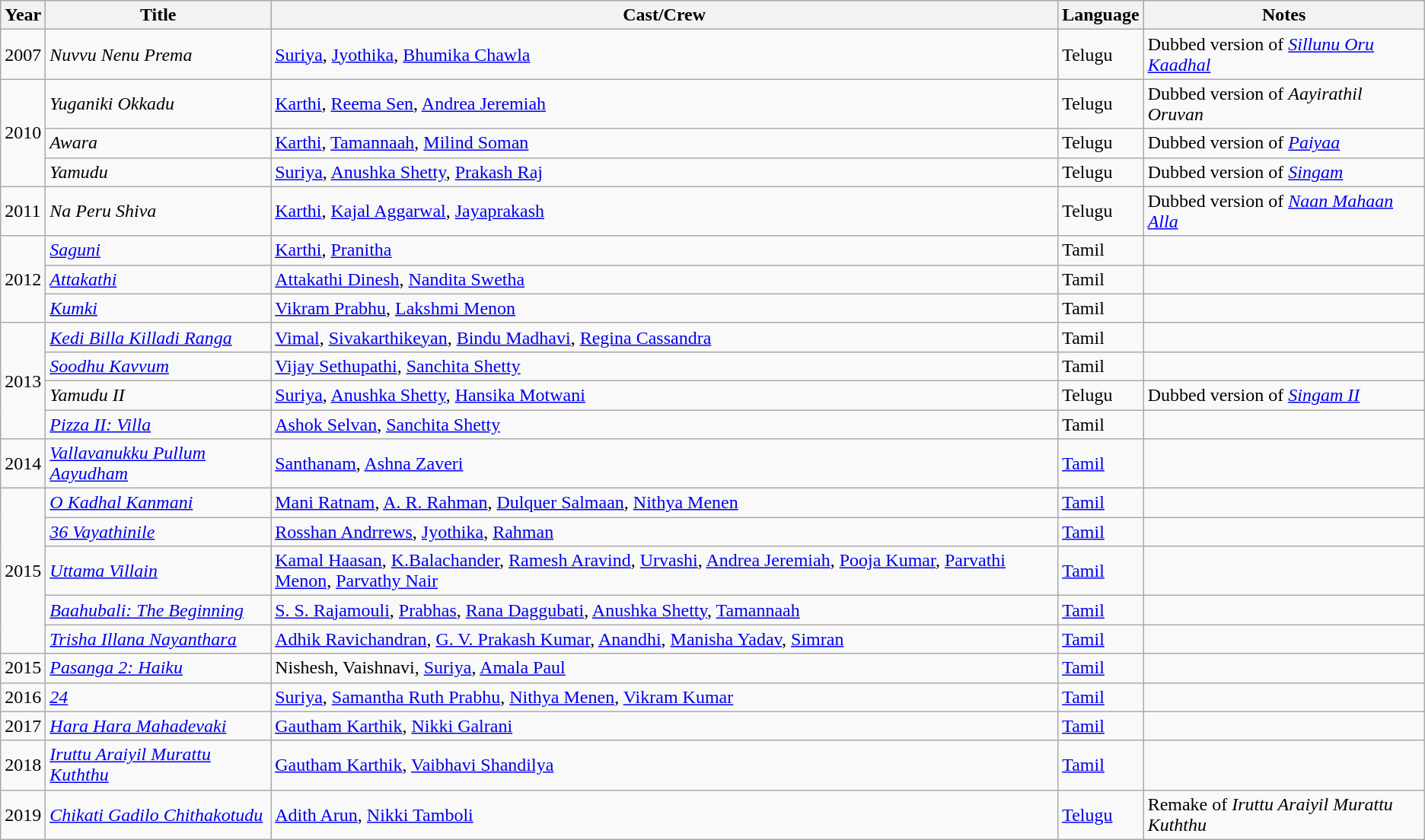<table class="wikitable">
<tr style="background:LightSteelBlue;">
<th>Year</th>
<th>Title</th>
<th>Cast/Crew</th>
<th>Language</th>
<th>Notes</th>
</tr>
<tr>
<td>2007</td>
<td><em>Nuvvu Nenu Prema</em></td>
<td><a href='#'>Suriya</a>, <a href='#'>Jyothika</a>, <a href='#'>Bhumika Chawla</a></td>
<td>Telugu</td>
<td>Dubbed version of <em><a href='#'>Sillunu Oru Kaadhal</a></em></td>
</tr>
<tr>
<td rowspan="3">2010</td>
<td><em>Yuganiki Okkadu</em></td>
<td><a href='#'>Karthi</a>, <a href='#'>Reema Sen</a>, <a href='#'>Andrea Jeremiah</a></td>
<td>Telugu</td>
<td>Dubbed version of <em>Aayirathil Oruvan</em></td>
</tr>
<tr>
<td><em>Awara</em></td>
<td><a href='#'>Karthi</a>, <a href='#'>Tamannaah</a>, <a href='#'>Milind Soman</a></td>
<td>Telugu</td>
<td>Dubbed version of <em><a href='#'>Paiyaa</a></em></td>
</tr>
<tr>
<td><em>Yamudu</em></td>
<td><a href='#'>Suriya</a>, <a href='#'>Anushka Shetty</a>, <a href='#'>Prakash Raj</a></td>
<td>Telugu</td>
<td>Dubbed version of <em><a href='#'>Singam</a></em></td>
</tr>
<tr>
<td>2011</td>
<td><em>Na Peru Shiva</em></td>
<td><a href='#'>Karthi</a>, <a href='#'>Kajal Aggarwal</a>, <a href='#'>Jayaprakash</a></td>
<td>Telugu</td>
<td>Dubbed version of <em><a href='#'>Naan Mahaan Alla</a></em></td>
</tr>
<tr>
<td rowspan="3">2012</td>
<td><em><a href='#'>Saguni</a></em></td>
<td><a href='#'>Karthi</a>, <a href='#'>Pranitha</a></td>
<td>Tamil</td>
<td></td>
</tr>
<tr>
<td><em><a href='#'>Attakathi</a></em></td>
<td><a href='#'>Attakathi Dinesh</a>, <a href='#'>Nandita Swetha</a></td>
<td>Tamil</td>
<td></td>
</tr>
<tr>
<td><em><a href='#'>Kumki</a></em></td>
<td><a href='#'>Vikram Prabhu</a>, <a href='#'>Lakshmi Menon</a></td>
<td>Tamil</td>
<td></td>
</tr>
<tr>
<td rowspan="4">2013</td>
<td><em><a href='#'>Kedi Billa Killadi Ranga</a></em></td>
<td><a href='#'>Vimal</a>, <a href='#'>Sivakarthikeyan</a>, <a href='#'>Bindu Madhavi</a>, <a href='#'>Regina Cassandra</a></td>
<td>Tamil</td>
<td></td>
</tr>
<tr>
<td><em><a href='#'>Soodhu Kavvum</a></em></td>
<td><a href='#'>Vijay Sethupathi</a>, <a href='#'>Sanchita Shetty</a></td>
<td>Tamil</td>
<td></td>
</tr>
<tr>
<td><em>Yamudu II</em></td>
<td><a href='#'>Suriya</a>, <a href='#'>Anushka Shetty</a>, <a href='#'>Hansika Motwani</a></td>
<td>Telugu</td>
<td>Dubbed version of <em><a href='#'>Singam II</a></em></td>
</tr>
<tr>
<td><em><a href='#'>Pizza II: Villa</a></em></td>
<td><a href='#'>Ashok Selvan</a>, <a href='#'>Sanchita Shetty</a></td>
<td>Tamil</td>
<td></td>
</tr>
<tr>
<td>2014</td>
<td><em><a href='#'>Vallavanukku Pullum Aayudham</a></em></td>
<td><a href='#'>Santhanam</a>, <a href='#'>Ashna Zaveri</a></td>
<td><a href='#'>Tamil</a></td>
<td></td>
</tr>
<tr>
<td rowspan="5">2015</td>
<td><em><a href='#'>O Kadhal Kanmani</a></em></td>
<td><a href='#'>Mani Ratnam</a>, <a href='#'>A. R. Rahman</a>, <a href='#'>Dulquer Salmaan</a>, <a href='#'>Nithya Menen</a></td>
<td><a href='#'>Tamil</a></td>
<td></td>
</tr>
<tr>
<td><em><a href='#'>36 Vayathinile</a></em></td>
<td><a href='#'>Rosshan Andrrews</a>, <a href='#'>Jyothika</a>, <a href='#'>Rahman</a></td>
<td><a href='#'>Tamil</a></td>
<td></td>
</tr>
<tr>
<td><em><a href='#'>Uttama Villain</a></em></td>
<td><a href='#'>Kamal Haasan</a>, <a href='#'>K.Balachander</a>, <a href='#'>Ramesh Aravind</a>, <a href='#'>Urvashi</a>, <a href='#'>Andrea Jeremiah</a>, <a href='#'>Pooja Kumar</a>, <a href='#'>Parvathi Menon</a>, <a href='#'>Parvathy Nair</a></td>
<td><a href='#'>Tamil</a></td>
<td></td>
</tr>
<tr>
<td><em><a href='#'>Baahubali: The Beginning</a></em></td>
<td><a href='#'>S. S. Rajamouli</a>, <a href='#'>Prabhas</a>, <a href='#'>Rana Daggubati</a>, <a href='#'>Anushka Shetty</a>, <a href='#'>Tamannaah</a></td>
<td><a href='#'>Tamil</a></td>
<td></td>
</tr>
<tr>
<td><em><a href='#'>Trisha Illana Nayanthara</a></em></td>
<td><a href='#'>Adhik Ravichandran</a>, <a href='#'>G. V. Prakash Kumar</a>, <a href='#'>Anandhi</a>, <a href='#'>Manisha Yadav</a>, <a href='#'>Simran</a></td>
<td><a href='#'>Tamil</a></td>
<td></td>
</tr>
<tr>
<td>2015</td>
<td><em><a href='#'>Pasanga 2: Haiku</a></em></td>
<td>Nishesh, Vaishnavi, <a href='#'>Suriya</a>, <a href='#'>Amala Paul</a></td>
<td><a href='#'>Tamil</a></td>
<td></td>
</tr>
<tr>
<td>2016</td>
<td><em><a href='#'>24</a></em></td>
<td><a href='#'>Suriya</a>, <a href='#'>Samantha Ruth Prabhu</a>, <a href='#'>Nithya Menen</a>, <a href='#'>Vikram Kumar</a></td>
<td><a href='#'>Tamil</a></td>
<td></td>
</tr>
<tr>
<td>2017</td>
<td><em><a href='#'>Hara Hara Mahadevaki</a></em></td>
<td><a href='#'>Gautham Karthik</a>, <a href='#'>Nikki Galrani</a></td>
<td><a href='#'>Tamil</a></td>
<td></td>
</tr>
<tr>
<td>2018</td>
<td><em><a href='#'>Iruttu Araiyil Murattu Kuththu</a></em></td>
<td><a href='#'>Gautham Karthik</a>, <a href='#'>Vaibhavi Shandilya</a></td>
<td><a href='#'>Tamil</a></td>
<td></td>
</tr>
<tr>
<td>2019</td>
<td><em><a href='#'>Chikati Gadilo Chithakotudu</a></em></td>
<td><a href='#'>Adith Arun</a>, <a href='#'>Nikki Tamboli</a></td>
<td><a href='#'>Telugu</a></td>
<td>Remake of <em>Iruttu Araiyil Murattu Kuththu</em></td>
</tr>
</table>
